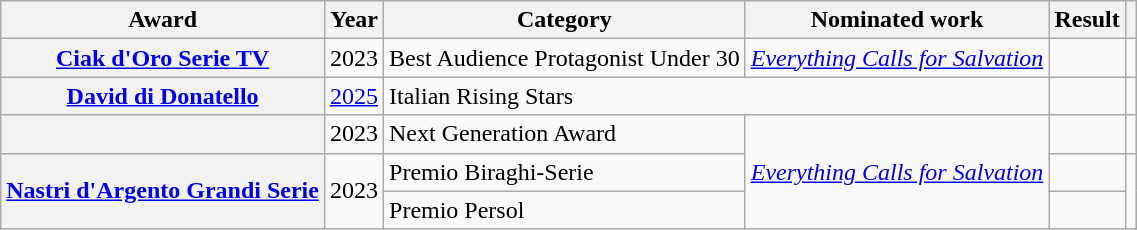<table class="wikitable sortable plainrowheaders">
<tr>
<th>Award</th>
<th>Year</th>
<th>Category</th>
<th>Nominated work</th>
<th>Result</th>
<th scope="col" class="unsortable"></th>
</tr>
<tr>
<th scope="row"><a href='#'>Ciak d'Oro Serie TV</a></th>
<td>2023</td>
<td>Best Audience Protagonist Under 30</td>
<td><em><a href='#'>Everything Calls for Salvation</a></em></td>
<td></td>
<td></td>
</tr>
<tr>
<th scope="row"><a href='#'>David di Donatello</a></th>
<td><a href='#'>2025</a></td>
<td colspan="2">Italian Rising Stars</td>
<td></td>
<td></td>
</tr>
<tr>
<th scope="row"></th>
<td>2023</td>
<td>Next Generation Award</td>
<td rowspan="3"><em><a href='#'>Everything Calls for Salvation</a></em></td>
<td></td>
<td></td>
</tr>
<tr>
<th rowspan="2" scope="row"><a href='#'>Nastri d'Argento Grandi Serie</a></th>
<td rowspan="2">2023</td>
<td>Premio Biraghi-Serie</td>
<td></td>
<td rowspan="2"></td>
</tr>
<tr>
<td>Premio Persol</td>
<td></td>
</tr>
</table>
